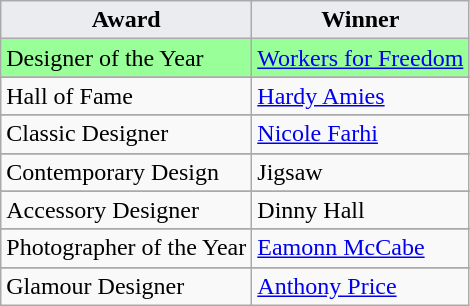<table class="wikitable">
<tr>
<th style="background:#EAECF0">Award</th>
<th style="background:#EAECF0">Winner</th>
</tr>
<tr>
<td style="background:#99ff99">Designer of the Year</td>
<td style="background:#99ff99"><a href='#'>Workers for Freedom</a></td>
</tr>
<tr>
</tr>
<tr>
<td>Hall of Fame</td>
<td><a href='#'>Hardy Amies</a></td>
</tr>
<tr>
</tr>
<tr>
<td>Classic Designer</td>
<td><a href='#'>Nicole Farhi</a></td>
</tr>
<tr>
</tr>
<tr>
<td>Contemporary Design</td>
<td>Jigsaw</td>
</tr>
<tr>
</tr>
<tr>
<td>Accessory Designer</td>
<td>Dinny Hall</td>
</tr>
<tr>
</tr>
<tr>
<td>Photographer of the Year</td>
<td><a href='#'>Eamonn McCabe</a></td>
</tr>
<tr>
</tr>
<tr>
<td>Glamour Designer</td>
<td><a href='#'>Anthony Price</a></td>
</tr>
</table>
